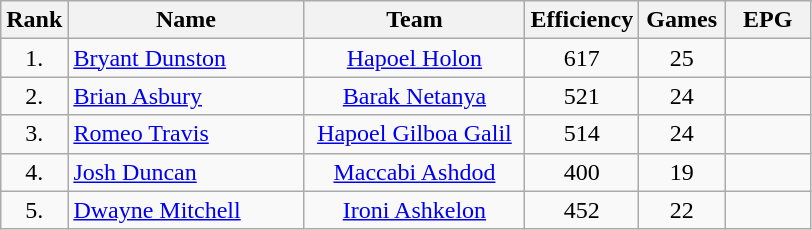<table class="wikitable" style="text-align: center;">
<tr>
<th>Rank</th>
<th width=150>Name</th>
<th width=140>Team</th>
<th width=65>Efficiency</th>
<th width=50>Games</th>
<th width=50>EPG</th>
</tr>
<tr>
<td>1.</td>
<td align="left"> <a href='#'>Bryant Dunston</a></td>
<td><a href='#'>Hapoel Holon</a></td>
<td>617</td>
<td>25</td>
<td><strong></strong></td>
</tr>
<tr>
<td>2.</td>
<td align="left"> <a href='#'>Brian Asbury</a></td>
<td><a href='#'>Barak Netanya</a></td>
<td>521</td>
<td>24</td>
<td><strong></strong></td>
</tr>
<tr>
<td>3.</td>
<td align="left"> <a href='#'>Romeo Travis</a></td>
<td><a href='#'>Hapoel Gilboa Galil</a></td>
<td>514</td>
<td>24</td>
<td><strong></strong></td>
</tr>
<tr>
<td>4.</td>
<td align="left"> <a href='#'>Josh Duncan</a></td>
<td><a href='#'>Maccabi Ashdod</a></td>
<td>400</td>
<td>19</td>
<td><strong></strong></td>
</tr>
<tr>
<td>5.</td>
<td align="left"> <a href='#'>Dwayne Mitchell</a></td>
<td><a href='#'>Ironi Ashkelon</a></td>
<td>452</td>
<td>22</td>
<td><strong></strong></td>
</tr>
</table>
